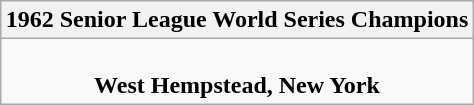<table class="wikitable" style="text-align: center; margin: 0 auto;">
<tr>
<th>1962 Senior League World Series Champions</th>
</tr>
<tr>
<td><br><strong>West Hempstead, New York</strong></td>
</tr>
</table>
